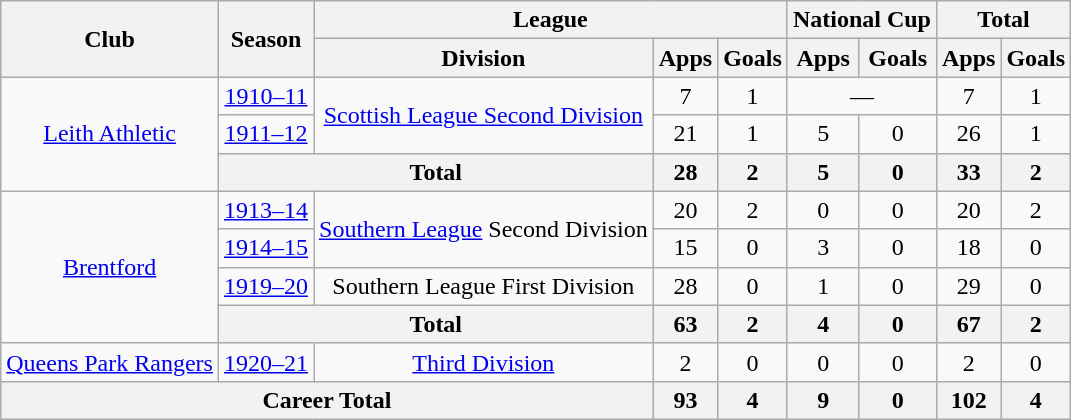<table class="wikitable" style="text-align: center;">
<tr>
<th rowspan="2">Club</th>
<th rowspan="2">Season</th>
<th colspan="3">League</th>
<th colspan="2">National Cup</th>
<th colspan="2">Total</th>
</tr>
<tr>
<th>Division</th>
<th>Apps</th>
<th>Goals</th>
<th>Apps</th>
<th>Goals</th>
<th>Apps</th>
<th>Goals</th>
</tr>
<tr>
<td rowspan="3"><a href='#'>Leith Athletic</a></td>
<td><a href='#'>1910–11</a></td>
<td rowspan="2"><a href='#'>Scottish League Second Division</a></td>
<td>7</td>
<td>1</td>
<td colspan="2">—</td>
<td>7</td>
<td>1</td>
</tr>
<tr>
<td><a href='#'>1911–12</a></td>
<td>21</td>
<td>1</td>
<td>5</td>
<td>0</td>
<td>26</td>
<td>1</td>
</tr>
<tr>
<th colspan="2">Total</th>
<th>28</th>
<th>2</th>
<th>5</th>
<th>0</th>
<th>33</th>
<th>2</th>
</tr>
<tr>
<td rowspan="4"><a href='#'>Brentford</a></td>
<td><a href='#'>1913–14</a></td>
<td rowspan="2"><a href='#'>Southern League</a> Second Division</td>
<td>20</td>
<td>2</td>
<td>0</td>
<td>0</td>
<td>20</td>
<td>2</td>
</tr>
<tr>
<td><a href='#'>1914–15</a></td>
<td>15</td>
<td>0</td>
<td>3</td>
<td>0</td>
<td>18</td>
<td>0</td>
</tr>
<tr>
<td><a href='#'>1919–20</a></td>
<td>Southern League First Division</td>
<td>28</td>
<td>0</td>
<td>1</td>
<td>0</td>
<td>29</td>
<td>0</td>
</tr>
<tr>
<th colspan="2">Total</th>
<th>63</th>
<th>2</th>
<th>4</th>
<th>0</th>
<th>67</th>
<th>2</th>
</tr>
<tr>
<td><a href='#'>Queens Park Rangers</a></td>
<td><a href='#'>1920–21</a></td>
<td><a href='#'>Third Division</a></td>
<td>2</td>
<td>0</td>
<td>0</td>
<td>0</td>
<td>2</td>
<td>0</td>
</tr>
<tr>
<th colspan="3">Career Total</th>
<th>93</th>
<th>4</th>
<th>9</th>
<th>0</th>
<th>102</th>
<th>4</th>
</tr>
</table>
